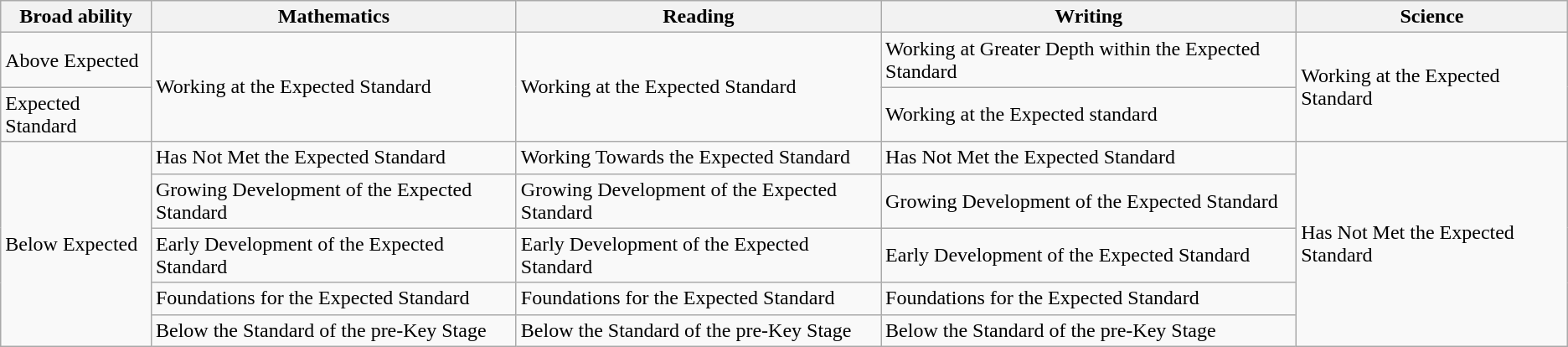<table class="wikitable">
<tr>
<th>Broad ability</th>
<th>Mathematics</th>
<th>Reading</th>
<th>Writing</th>
<th>Science</th>
</tr>
<tr>
<td>Above Expected</td>
<td rowspan="2">Working at the Expected Standard</td>
<td rowspan="2">Working at the Expected Standard</td>
<td>Working at Greater Depth within the Expected Standard</td>
<td rowspan="2">Working at the Expected Standard</td>
</tr>
<tr>
<td>Expected Standard</td>
<td>Working at the Expected standard</td>
</tr>
<tr>
<td rowspan="5">Below Expected</td>
<td>Has Not Met the Expected Standard</td>
<td>Working Towards the Expected Standard</td>
<td>Has Not Met the Expected Standard</td>
<td rowspan="5">Has Not Met the Expected Standard</td>
</tr>
<tr>
<td>Growing Development of the Expected Standard</td>
<td>Growing Development of the Expected Standard</td>
<td>Growing Development of the Expected Standard</td>
</tr>
<tr>
<td>Early Development of the Expected Standard</td>
<td>Early Development of the Expected Standard</td>
<td>Early Development of the Expected Standard</td>
</tr>
<tr>
<td>Foundations for the Expected Standard</td>
<td>Foundations for the Expected Standard</td>
<td>Foundations for the Expected Standard</td>
</tr>
<tr>
<td>Below the Standard of the pre-Key Stage</td>
<td>Below the Standard of the pre-Key Stage</td>
<td>Below the Standard of the pre-Key Stage</td>
</tr>
</table>
